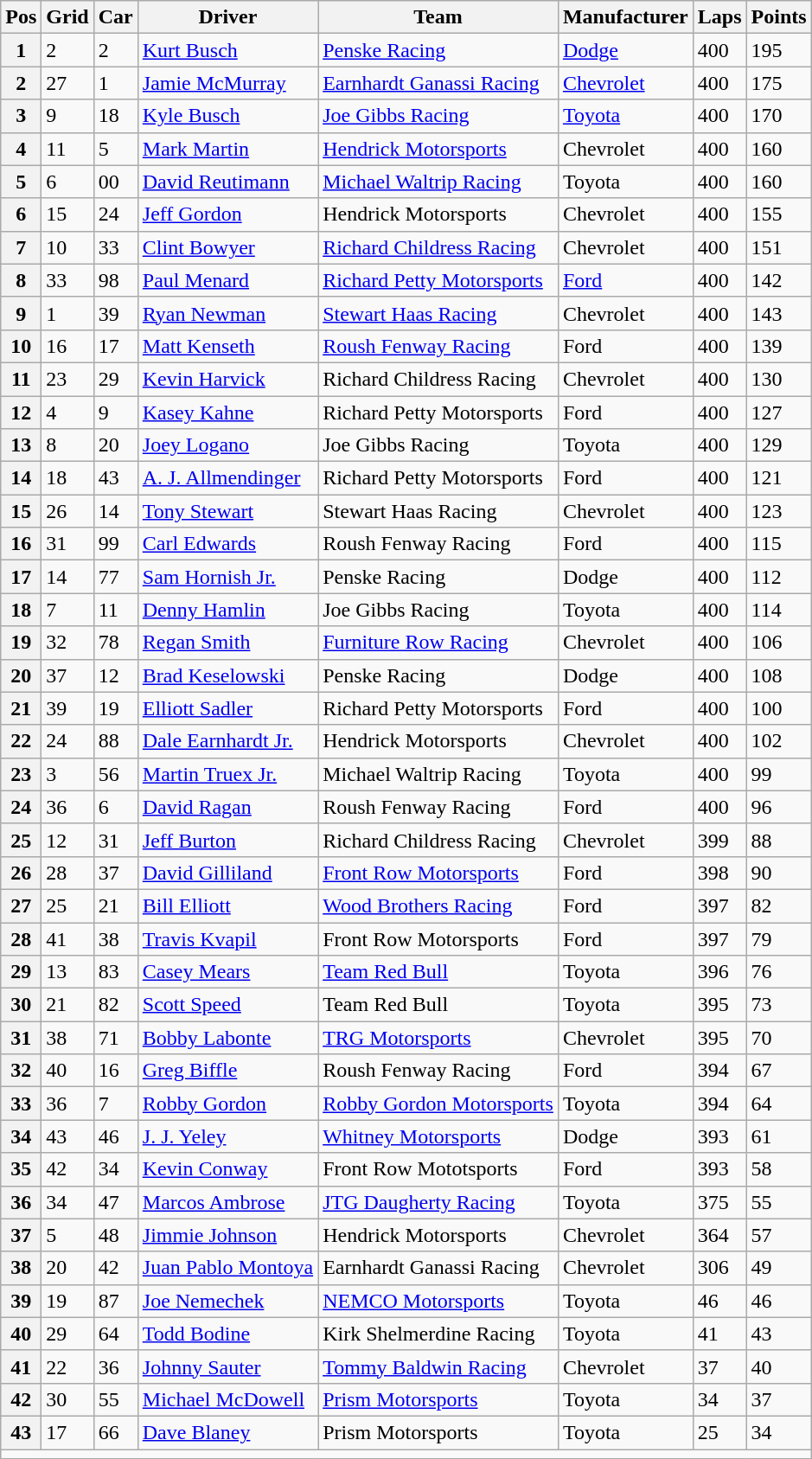<table class="sortable wikitable" border="1">
<tr>
<th scope="col">Pos</th>
<th scope="col">Grid</th>
<th scope="col">Car</th>
<th scope="col">Driver</th>
<th scope="col">Team</th>
<th scope="col">Manufacturer</th>
<th scope="col">Laps</th>
<th scope="col">Points</th>
</tr>
<tr>
<th scope="row">1</th>
<td>2</td>
<td>2</td>
<td><a href='#'>Kurt Busch</a></td>
<td><a href='#'>Penske Racing</a></td>
<td><a href='#'>Dodge</a></td>
<td>400</td>
<td>195</td>
</tr>
<tr>
<th scope="row">2</th>
<td>27</td>
<td>1</td>
<td><a href='#'>Jamie McMurray</a></td>
<td><a href='#'>Earnhardt Ganassi Racing</a></td>
<td><a href='#'>Chevrolet</a></td>
<td>400</td>
<td>175</td>
</tr>
<tr>
<th scope="row">3</th>
<td>9</td>
<td>18</td>
<td><a href='#'>Kyle Busch</a></td>
<td><a href='#'>Joe Gibbs Racing</a></td>
<td><a href='#'>Toyota</a></td>
<td>400</td>
<td>170</td>
</tr>
<tr>
<th scope="row">4</th>
<td>11</td>
<td>5</td>
<td><a href='#'>Mark Martin</a></td>
<td><a href='#'>Hendrick Motorsports</a></td>
<td>Chevrolet</td>
<td>400</td>
<td>160</td>
</tr>
<tr>
<th scope="row">5</th>
<td>6</td>
<td>00</td>
<td><a href='#'>David Reutimann</a></td>
<td><a href='#'>Michael Waltrip Racing</a></td>
<td>Toyota</td>
<td>400</td>
<td>160</td>
</tr>
<tr>
<th scope="row">6</th>
<td>15</td>
<td>24</td>
<td><a href='#'>Jeff Gordon</a></td>
<td>Hendrick Motorsports</td>
<td>Chevrolet</td>
<td>400</td>
<td>155</td>
</tr>
<tr>
<th scope="row">7</th>
<td>10</td>
<td>33</td>
<td><a href='#'>Clint Bowyer</a></td>
<td><a href='#'>Richard Childress Racing</a></td>
<td>Chevrolet</td>
<td>400</td>
<td>151</td>
</tr>
<tr>
<th scope="row">8</th>
<td>33</td>
<td>98</td>
<td><a href='#'>Paul Menard</a></td>
<td><a href='#'>Richard Petty Motorsports</a></td>
<td><a href='#'>Ford</a></td>
<td>400</td>
<td>142</td>
</tr>
<tr>
<th scope="row">9</th>
<td>1</td>
<td>39</td>
<td><a href='#'>Ryan Newman</a></td>
<td><a href='#'>Stewart Haas Racing</a></td>
<td>Chevrolet</td>
<td>400</td>
<td>143</td>
</tr>
<tr>
<th scope="row">10</th>
<td>16</td>
<td>17</td>
<td><a href='#'>Matt Kenseth</a></td>
<td><a href='#'>Roush Fenway Racing</a></td>
<td>Ford</td>
<td>400</td>
<td>139</td>
</tr>
<tr>
<th scope="row">11</th>
<td>23</td>
<td>29</td>
<td><a href='#'>Kevin Harvick</a></td>
<td>Richard Childress Racing</td>
<td>Chevrolet</td>
<td>400</td>
<td>130</td>
</tr>
<tr>
<th scope="row">12</th>
<td>4</td>
<td>9</td>
<td><a href='#'>Kasey Kahne</a></td>
<td>Richard Petty Motorsports</td>
<td>Ford</td>
<td>400</td>
<td>127</td>
</tr>
<tr>
<th scope="row">13</th>
<td>8</td>
<td>20</td>
<td><a href='#'>Joey Logano</a></td>
<td>Joe Gibbs Racing</td>
<td>Toyota</td>
<td>400</td>
<td>129</td>
</tr>
<tr>
<th scope="row">14</th>
<td>18</td>
<td>43</td>
<td><a href='#'>A. J. Allmendinger</a></td>
<td>Richard Petty Motorsports</td>
<td>Ford</td>
<td>400</td>
<td>121</td>
</tr>
<tr>
<th scope="row">15</th>
<td>26</td>
<td>14</td>
<td><a href='#'>Tony Stewart</a></td>
<td>Stewart Haas Racing</td>
<td>Chevrolet</td>
<td>400</td>
<td>123</td>
</tr>
<tr>
<th scope="row">16</th>
<td>31</td>
<td>99</td>
<td><a href='#'>Carl Edwards</a></td>
<td>Roush Fenway Racing</td>
<td>Ford</td>
<td>400</td>
<td>115</td>
</tr>
<tr>
<th scope="row">17</th>
<td>14</td>
<td>77</td>
<td><a href='#'>Sam Hornish Jr.</a></td>
<td>Penske Racing</td>
<td>Dodge</td>
<td>400</td>
<td>112</td>
</tr>
<tr>
<th scope="row">18</th>
<td>7</td>
<td>11</td>
<td><a href='#'>Denny Hamlin</a></td>
<td>Joe Gibbs Racing</td>
<td>Toyota</td>
<td>400</td>
<td>114</td>
</tr>
<tr>
<th scope="row">19</th>
<td>32</td>
<td>78</td>
<td><a href='#'>Regan Smith</a></td>
<td><a href='#'>Furniture Row Racing</a></td>
<td>Chevrolet</td>
<td>400</td>
<td>106</td>
</tr>
<tr>
<th scope="row">20</th>
<td>37</td>
<td>12</td>
<td><a href='#'>Brad Keselowski</a></td>
<td>Penske Racing</td>
<td>Dodge</td>
<td>400</td>
<td>108</td>
</tr>
<tr>
<th scope="row">21</th>
<td>39</td>
<td>19</td>
<td><a href='#'>Elliott Sadler</a></td>
<td>Richard Petty Motorsports</td>
<td>Ford</td>
<td>400</td>
<td>100</td>
</tr>
<tr>
<th scope="row">22</th>
<td>24</td>
<td>88</td>
<td><a href='#'>Dale Earnhardt Jr.</a></td>
<td>Hendrick Motorsports</td>
<td>Chevrolet</td>
<td>400</td>
<td>102</td>
</tr>
<tr>
<th scope="row">23</th>
<td>3</td>
<td>56</td>
<td><a href='#'>Martin Truex Jr.</a></td>
<td>Michael Waltrip Racing</td>
<td>Toyota</td>
<td>400</td>
<td>99</td>
</tr>
<tr>
<th scope="row">24</th>
<td>36</td>
<td>6</td>
<td><a href='#'>David Ragan</a></td>
<td>Roush Fenway Racing</td>
<td>Ford</td>
<td>400</td>
<td>96</td>
</tr>
<tr>
<th scope="row">25</th>
<td>12</td>
<td>31</td>
<td><a href='#'>Jeff Burton</a></td>
<td>Richard Childress Racing</td>
<td>Chevrolet</td>
<td>399</td>
<td>88</td>
</tr>
<tr>
<th scope="row">26</th>
<td>28</td>
<td>37</td>
<td><a href='#'>David Gilliland</a></td>
<td><a href='#'>Front Row Motorsports</a></td>
<td>Ford</td>
<td>398</td>
<td>90</td>
</tr>
<tr>
<th scope="row">27</th>
<td>25</td>
<td>21</td>
<td><a href='#'>Bill Elliott</a></td>
<td><a href='#'>Wood Brothers Racing</a></td>
<td>Ford</td>
<td>397</td>
<td>82</td>
</tr>
<tr>
<th scope="row">28</th>
<td>41</td>
<td>38</td>
<td><a href='#'>Travis Kvapil</a></td>
<td>Front Row Motorsports</td>
<td>Ford</td>
<td>397</td>
<td>79</td>
</tr>
<tr>
<th scope="row">29</th>
<td>13</td>
<td>83</td>
<td><a href='#'>Casey Mears</a></td>
<td><a href='#'>Team Red Bull</a></td>
<td>Toyota</td>
<td>396</td>
<td>76</td>
</tr>
<tr>
<th scope="row">30</th>
<td>21</td>
<td>82</td>
<td><a href='#'>Scott Speed</a></td>
<td>Team Red Bull</td>
<td>Toyota</td>
<td>395</td>
<td>73</td>
</tr>
<tr>
<th scope="row">31</th>
<td>38</td>
<td>71</td>
<td><a href='#'>Bobby Labonte</a></td>
<td><a href='#'>TRG Motorsports</a></td>
<td>Chevrolet</td>
<td>395</td>
<td>70</td>
</tr>
<tr>
<th scope="row">32</th>
<td>40</td>
<td>16</td>
<td><a href='#'>Greg Biffle</a></td>
<td>Roush Fenway Racing</td>
<td>Ford</td>
<td>394</td>
<td>67</td>
</tr>
<tr>
<th scope="row">33</th>
<td>36</td>
<td>7</td>
<td><a href='#'>Robby Gordon</a></td>
<td><a href='#'>Robby Gordon Motorsports</a></td>
<td>Toyota</td>
<td>394</td>
<td>64</td>
</tr>
<tr>
<th scope="row">34</th>
<td>43</td>
<td>46</td>
<td><a href='#'>J. J. Yeley</a></td>
<td><a href='#'>Whitney Motorsports</a></td>
<td>Dodge</td>
<td>393</td>
<td>61</td>
</tr>
<tr>
<th scope="row">35</th>
<td>42</td>
<td>34</td>
<td><a href='#'>Kevin Conway</a></td>
<td>Front Row Mototsports</td>
<td>Ford</td>
<td>393</td>
<td>58</td>
</tr>
<tr>
<th scope="row">36</th>
<td>34</td>
<td>47</td>
<td><a href='#'>Marcos Ambrose</a></td>
<td><a href='#'>JTG Daugherty Racing</a></td>
<td>Toyota</td>
<td>375</td>
<td>55</td>
</tr>
<tr>
<th scope="row">37</th>
<td>5</td>
<td>48</td>
<td><a href='#'>Jimmie Johnson</a></td>
<td>Hendrick Motorsports</td>
<td>Chevrolet</td>
<td>364</td>
<td>57</td>
</tr>
<tr>
<th scope="row">38</th>
<td>20</td>
<td>42</td>
<td><a href='#'>Juan Pablo Montoya</a></td>
<td>Earnhardt Ganassi Racing</td>
<td>Chevrolet</td>
<td>306</td>
<td>49</td>
</tr>
<tr>
<th scope="row">39</th>
<td>19</td>
<td>87</td>
<td><a href='#'>Joe Nemechek</a></td>
<td><a href='#'>NEMCO Motorsports</a></td>
<td>Toyota</td>
<td>46</td>
<td>46</td>
</tr>
<tr>
<th scope="row">40</th>
<td>29</td>
<td>64</td>
<td><a href='#'>Todd Bodine</a></td>
<td>Kirk Shelmerdine Racing</td>
<td>Toyota</td>
<td>41</td>
<td>43</td>
</tr>
<tr>
<th scope="row">41</th>
<td>22</td>
<td>36</td>
<td><a href='#'>Johnny Sauter</a></td>
<td><a href='#'>Tommy Baldwin Racing</a></td>
<td>Chevrolet</td>
<td>37</td>
<td>40</td>
</tr>
<tr>
<th scope="row">42</th>
<td>30</td>
<td>55</td>
<td><a href='#'>Michael McDowell</a></td>
<td><a href='#'>Prism Motorsports</a></td>
<td>Toyota</td>
<td>34</td>
<td>37</td>
</tr>
<tr>
<th scope="row">43</th>
<td>17</td>
<td>66</td>
<td><a href='#'>Dave Blaney</a></td>
<td>Prism Motorsports</td>
<td>Toyota</td>
<td>25</td>
<td>34</td>
</tr>
<tr class="sortbottom">
<td colspan="8"></td>
</tr>
</table>
